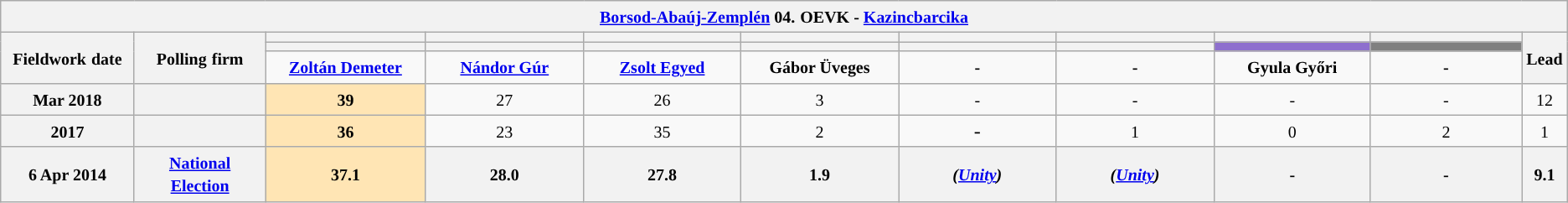<table class="wikitable mw-collapsible mw-collapsed" style="text-align:center">
<tr>
<th colspan="11" style="width: 980pt;"><small><a href='#'>Borsod-Abaúj-Zemplén</a> 04.</small> <small>OEVK - <a href='#'>Kazincbarcika</a></small></th>
</tr>
<tr>
<th rowspan="3" style="width: 80pt;"><small>Fieldwork</small> <small>date</small></th>
<th rowspan="3" style="width: 80pt;"><strong><small>Polling</small> <small>firm</small></strong></th>
<th style="width: 100pt;"><small></small></th>
<th style="width: 100pt;"><small> </small></th>
<th style="width: 100pt;"></th>
<th style="width: 100pt;"></th>
<th style="width: 100pt;"></th>
<th style="width: 100pt;"></th>
<th style="width: 100pt;"></th>
<th style="width: 100pt;"></th>
<th rowspan="3" style="width: 20pt;"><small>Lead</small></th>
</tr>
<tr>
<th style="color:inherit;background:"></th>
<th style="color:inherit;background:"></th>
<th style="color:inherit;background:"></th>
<th style="color:inherit;background:"></th>
<th style="color:inherit;background:"></th>
<th style="color:inherit;background:"></th>
<th style="color:inherit;background:#8E6FCE;"></th>
<th style="color:inherit;background:#808080;"></th>
</tr>
<tr>
<td><a href='#'><strong><small>Zoltán Demeter</small></strong></a></td>
<td><a href='#'><strong><small>Nándor Gúr</small></strong></a></td>
<td><strong><small><a href='#'>Zsolt Egyed</a></small></strong></td>
<td><strong><small>Gábor Üveges</small></strong></td>
<td><strong><small>-</small></strong></td>
<td><strong><small>-</small></strong></td>
<td><strong><small>Gyula Győri</small></strong></td>
<td><strong><small>-</small></strong></td>
</tr>
<tr>
<th><small>Mar 2018</small></th>
<th><small></small></th>
<td style="background:#FFE5B4"><strong><small>39</small></strong></td>
<td><small>27</small></td>
<td><small>26</small></td>
<td><small>3</small></td>
<td><small>-</small></td>
<td><small>-</small></td>
<td><small>-</small></td>
<td><small>-</small></td>
<td style="background:"><small>12</small></td>
</tr>
<tr>
<th><small>2017</small></th>
<th><small></small></th>
<td style="background:#FFE5B4"><strong><small>36</small></strong></td>
<td><small>23</small></td>
<td><small>35</small></td>
<td><small>2</small></td>
<td>-</td>
<td><small>1</small></td>
<td><small>0</small></td>
<td><small>2</small></td>
<td style="background:"><small>1</small></td>
</tr>
<tr>
<th><small>6 Apr 2014</small></th>
<th><a href='#'><small>National Election</small></a></th>
<th style="background:#FFE5B4"><strong><small>37.1</small></strong></th>
<th><small>28.0</small></th>
<th><small>27.8</small></th>
<th><small>1.9</small></th>
<th><small><em>(<a href='#'>Unity</a>)</em></small></th>
<th><small><em>(<a href='#'>Unity</a>)</em></small></th>
<th><small>-</small></th>
<th><small>-</small></th>
<th style="background:"><small>9.1</small></th>
</tr>
</table>
